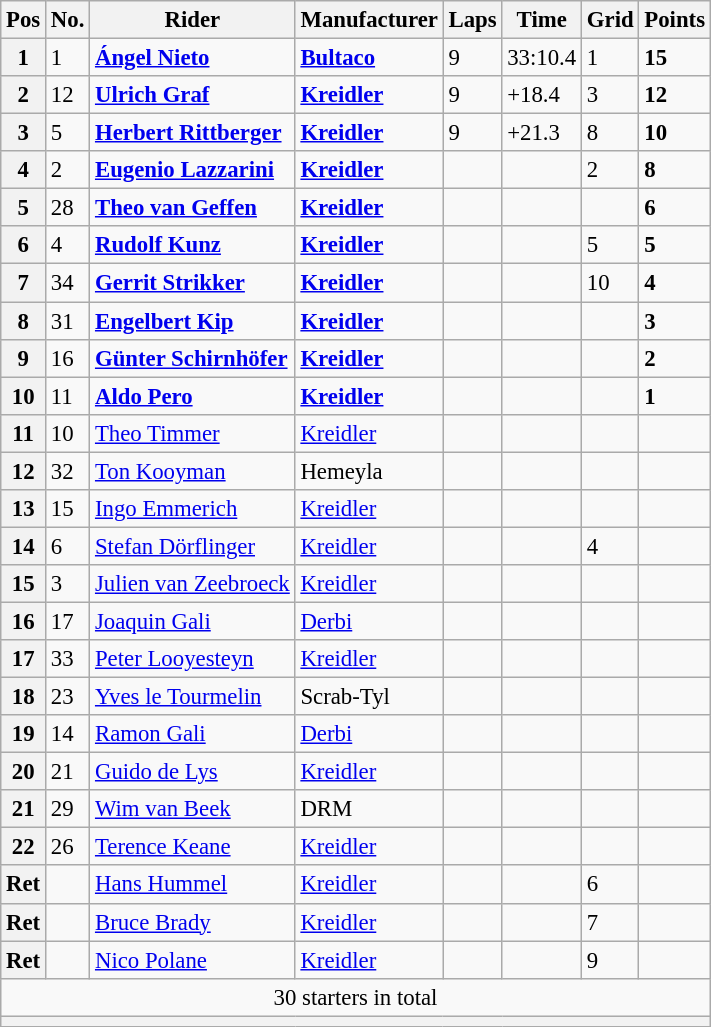<table class="wikitable" style="font-size: 95%;">
<tr>
<th>Pos</th>
<th>No.</th>
<th>Rider</th>
<th>Manufacturer</th>
<th>Laps</th>
<th>Time</th>
<th>Grid</th>
<th>Points</th>
</tr>
<tr>
<th>1</th>
<td>1</td>
<td> <strong><a href='#'>Ángel Nieto</a></strong></td>
<td><strong><a href='#'>Bultaco</a></strong></td>
<td>9</td>
<td>33:10.4</td>
<td>1</td>
<td><strong>15</strong></td>
</tr>
<tr>
<th>2</th>
<td>12</td>
<td> <strong><a href='#'>Ulrich Graf</a></strong></td>
<td><strong><a href='#'>Kreidler</a></strong></td>
<td>9</td>
<td>+18.4</td>
<td>3</td>
<td><strong>12</strong></td>
</tr>
<tr>
<th>3</th>
<td>5</td>
<td> <strong><a href='#'>Herbert Rittberger</a></strong></td>
<td><strong><a href='#'>Kreidler</a></strong></td>
<td>9</td>
<td>+21.3</td>
<td>8</td>
<td><strong>10</strong></td>
</tr>
<tr>
<th>4</th>
<td>2</td>
<td> <strong><a href='#'>Eugenio Lazzarini</a></strong></td>
<td><strong><a href='#'>Kreidler</a></strong></td>
<td></td>
<td></td>
<td>2</td>
<td><strong>8</strong></td>
</tr>
<tr>
<th>5</th>
<td>28</td>
<td> <strong><a href='#'>Theo van Geffen</a></strong></td>
<td><strong><a href='#'>Kreidler</a></strong></td>
<td></td>
<td></td>
<td></td>
<td><strong>6</strong></td>
</tr>
<tr>
<th>6</th>
<td>4</td>
<td> <strong><a href='#'>Rudolf Kunz</a></strong></td>
<td><strong><a href='#'>Kreidler</a></strong></td>
<td></td>
<td></td>
<td>5</td>
<td><strong>5</strong></td>
</tr>
<tr>
<th>7</th>
<td>34</td>
<td> <strong><a href='#'>Gerrit Strikker</a></strong></td>
<td><strong><a href='#'>Kreidler</a></strong></td>
<td></td>
<td></td>
<td>10</td>
<td><strong>4</strong></td>
</tr>
<tr>
<th>8</th>
<td>31</td>
<td> <strong><a href='#'>Engelbert Kip</a></strong></td>
<td><strong><a href='#'>Kreidler</a></strong></td>
<td></td>
<td></td>
<td></td>
<td><strong>3</strong></td>
</tr>
<tr>
<th>9</th>
<td>16</td>
<td> <strong><a href='#'>Günter Schirnhöfer</a></strong></td>
<td><strong><a href='#'>Kreidler</a></strong></td>
<td></td>
<td></td>
<td></td>
<td><strong>2</strong></td>
</tr>
<tr>
<th>10</th>
<td>11</td>
<td> <strong><a href='#'>Aldo Pero</a></strong></td>
<td><strong><a href='#'>Kreidler</a></strong></td>
<td></td>
<td></td>
<td></td>
<td><strong>1</strong></td>
</tr>
<tr>
<th>11</th>
<td>10</td>
<td> <a href='#'>Theo Timmer</a></td>
<td><a href='#'>Kreidler</a></td>
<td></td>
<td></td>
<td></td>
<td></td>
</tr>
<tr>
<th>12</th>
<td>32</td>
<td> <a href='#'>Ton Kooyman</a></td>
<td>Hemeyla</td>
<td></td>
<td></td>
<td></td>
<td></td>
</tr>
<tr>
<th>13</th>
<td>15</td>
<td> <a href='#'>Ingo Emmerich</a></td>
<td><a href='#'>Kreidler</a></td>
<td></td>
<td></td>
<td></td>
<td></td>
</tr>
<tr>
<th>14</th>
<td>6</td>
<td> <a href='#'>Stefan Dörflinger</a></td>
<td><a href='#'>Kreidler</a></td>
<td></td>
<td></td>
<td>4</td>
<td></td>
</tr>
<tr>
<th>15</th>
<td>3</td>
<td> <a href='#'>Julien van Zeebroeck</a></td>
<td><a href='#'>Kreidler</a></td>
<td></td>
<td></td>
<td></td>
<td></td>
</tr>
<tr>
<th>16</th>
<td>17</td>
<td> <a href='#'>Joaquin Gali</a></td>
<td><a href='#'>Derbi</a></td>
<td></td>
<td></td>
<td></td>
<td></td>
</tr>
<tr>
<th>17</th>
<td>33</td>
<td> <a href='#'>Peter Looyesteyn</a></td>
<td><a href='#'>Kreidler</a></td>
<td></td>
<td></td>
<td></td>
<td></td>
</tr>
<tr>
<th>18</th>
<td>23</td>
<td> <a href='#'>Yves le Tourmelin</a></td>
<td>Scrab-Tyl</td>
<td></td>
<td></td>
<td></td>
<td></td>
</tr>
<tr>
<th>19</th>
<td>14</td>
<td> <a href='#'>Ramon Gali</a></td>
<td><a href='#'>Derbi</a></td>
<td></td>
<td></td>
<td></td>
<td></td>
</tr>
<tr>
<th>20</th>
<td>21</td>
<td> <a href='#'>Guido de Lys</a></td>
<td><a href='#'>Kreidler</a></td>
<td></td>
<td></td>
<td></td>
<td></td>
</tr>
<tr>
<th>21</th>
<td>29</td>
<td> <a href='#'>Wim van Beek</a></td>
<td>DRM</td>
<td></td>
<td></td>
<td></td>
<td></td>
</tr>
<tr>
<th>22</th>
<td>26</td>
<td> <a href='#'>Terence Keane</a></td>
<td><a href='#'>Kreidler</a></td>
<td></td>
<td></td>
<td></td>
<td></td>
</tr>
<tr>
<th>Ret</th>
<td></td>
<td> <a href='#'>Hans Hummel</a></td>
<td><a href='#'>Kreidler</a></td>
<td></td>
<td></td>
<td>6</td>
<td></td>
</tr>
<tr>
<th>Ret</th>
<td></td>
<td> <a href='#'>Bruce Brady</a></td>
<td><a href='#'>Kreidler</a></td>
<td></td>
<td></td>
<td>7</td>
<td></td>
</tr>
<tr>
<th>Ret</th>
<td></td>
<td> <a href='#'>Nico Polane</a></td>
<td><a href='#'>Kreidler</a></td>
<td></td>
<td></td>
<td>9</td>
<td></td>
</tr>
<tr>
<td colspan=8 align=center>30 starters in total</td>
</tr>
<tr>
<th colspan=8></th>
</tr>
</table>
